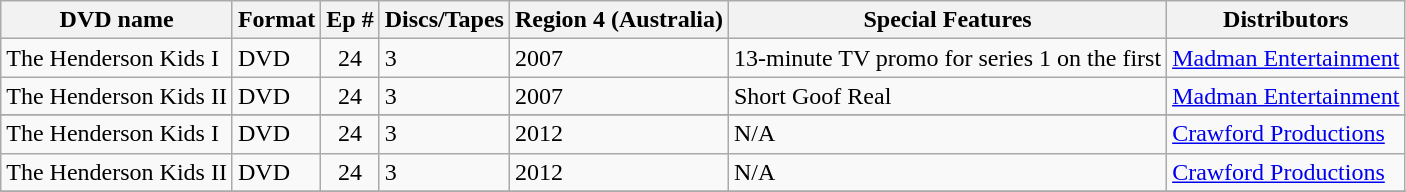<table class="wikitable">
<tr>
<th>DVD name</th>
<th>Format</th>
<th>Ep #</th>
<th>Discs/Tapes</th>
<th>Region 4 (Australia)</th>
<th>Special Features</th>
<th>Distributors</th>
</tr>
<tr>
<td>The Henderson Kids I</td>
<td>DVD</td>
<td style="text-align:center;">24</td>
<td>3</td>
<td>2007</td>
<td>13-minute TV promo for series 1 on the first</td>
<td><a href='#'>Madman Entertainment</a></td>
</tr>
<tr>
<td>The Henderson Kids II</td>
<td>DVD</td>
<td style="text-align:center;">24</td>
<td>3</td>
<td>2007</td>
<td>Short Goof Real</td>
<td><a href='#'>Madman Entertainment</a></td>
</tr>
<tr>
</tr>
<tr>
<td>The Henderson Kids I</td>
<td>DVD</td>
<td style="text-align:center;">24</td>
<td>3</td>
<td>2012</td>
<td>N/A</td>
<td><a href='#'>Crawford Productions</a></td>
</tr>
<tr>
<td>The Henderson Kids II</td>
<td>DVD</td>
<td style="text-align:center;">24</td>
<td>3</td>
<td>2012</td>
<td>N/A</td>
<td><a href='#'>Crawford Productions</a></td>
</tr>
<tr>
</tr>
</table>
